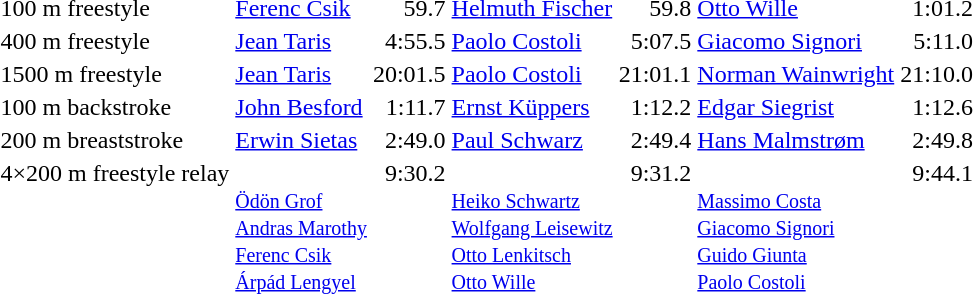<table>
<tr valign="top">
<td>100 m freestyle<br></td>
<td><a href='#'>Ferenc Csik</a><br><small></small></td>
<td align="right">59.7</td>
<td><a href='#'>Helmuth Fischer</a><br><small></small></td>
<td align="right">59.8</td>
<td><a href='#'>Otto Wille</a><br><small></small></td>
<td align="right">1:01.2</td>
</tr>
<tr valign="top">
<td>400 m freestyle<br></td>
<td><a href='#'>Jean Taris</a><br><small></small></td>
<td align="right">4:55.5</td>
<td><a href='#'>Paolo Costoli</a><br><small></small></td>
<td align="right">5:07.5</td>
<td><a href='#'>Giacomo Signori</a><br><small></small></td>
<td align="right">5:11.0</td>
</tr>
<tr valign="top">
<td>1500 m freestyle<br></td>
<td><a href='#'>Jean Taris</a><br><small></small></td>
<td align="right">20:01.5</td>
<td><a href='#'>Paolo Costoli</a><br><small></small></td>
<td align="right">21:01.1</td>
<td><a href='#'>Norman Wainwright</a><br><small></small></td>
<td align="right">21:10.0</td>
</tr>
<tr valign="top">
<td>100 m backstroke<br></td>
<td><a href='#'>John Besford</a><br><small></small></td>
<td align="right">1:11.7</td>
<td><a href='#'>Ernst Küppers</a><br><small></small></td>
<td align="right">1:12.2</td>
<td><a href='#'>Edgar Siegrist</a><br><small></small></td>
<td align="right">1:12.6</td>
</tr>
<tr valign="top">
<td>200 m breaststroke<br></td>
<td><a href='#'>Erwin Sietas</a><br><small></small></td>
<td align="right">2:49.0</td>
<td><a href='#'>Paul Schwarz</a><br><small></small></td>
<td align="right">2:49.4</td>
<td><a href='#'>Hans Malmstrøm</a><br><small></small></td>
<td align="right">2:49.8</td>
</tr>
<tr valign="top">
<td>4×200 m freestyle relay<br></td>
<td><br><small><a href='#'>Ödön Grof</a><br><a href='#'>Andras Marothy</a><br><a href='#'>Ferenc Csik</a><br><a href='#'>Árpád Lengyel</a></small></td>
<td align="right">9:30.2</td>
<td><br><small><a href='#'>Heiko Schwartz</a><br><a href='#'>Wolfgang Leisewitz</a><br><a href='#'>Otto Lenkitsch</a><br><a href='#'>Otto Wille</a></small></td>
<td align="right">9:31.2</td>
<td><br><small><a href='#'>Massimo Costa</a><br><a href='#'>Giacomo Signori</a><br><a href='#'>Guido Giunta</a><br><a href='#'>Paolo Costoli</a></small></td>
<td align="right">9:44.1</td>
</tr>
</table>
